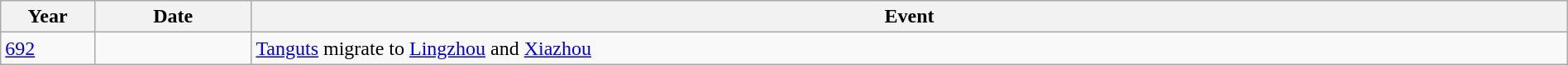<table class="wikitable" width="100%">
<tr>
<th style="width:6%">Year</th>
<th style="width:10%">Date</th>
<th>Event</th>
</tr>
<tr>
<td><a href='#'>692</a></td>
<td></td>
<td><a href='#'>Tanguts</a> migrate to <a href='#'>Lingzhou</a> and <a href='#'>Xiazhou</a></td>
</tr>
</table>
